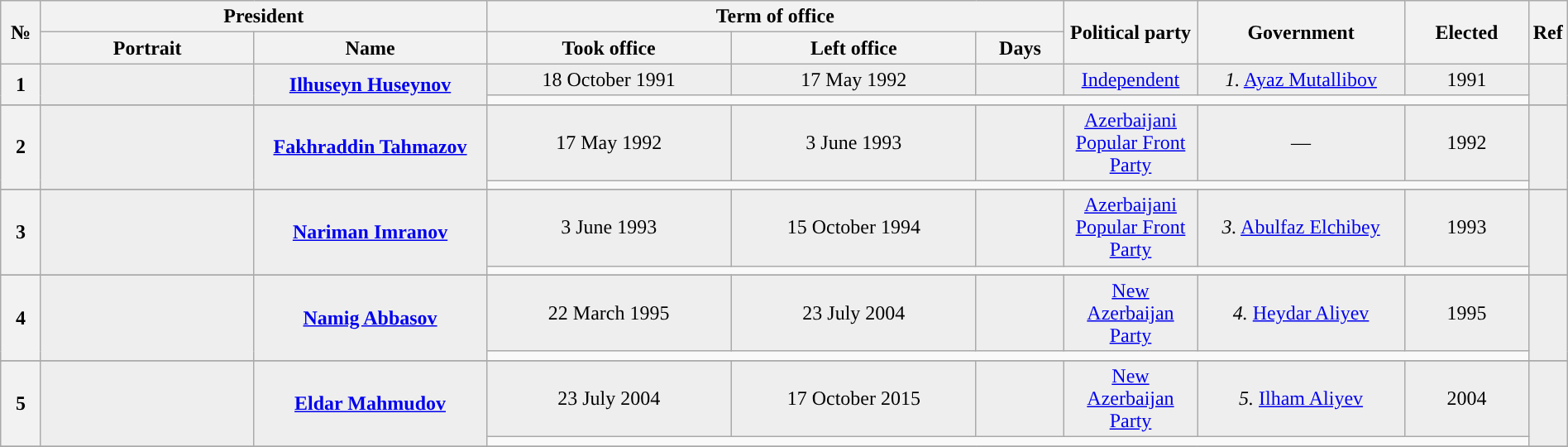<table class="wikitable"  style="text-align:center"  width="100%">
<tr>
<th rowspan=2 style="width:25px;">№</th>
<th colspan=2 style="width:280px;">President</th>
<th colspan=3>Term of office</th>
<th style="width:100px;" rowspan="2">Political party</th>
<th style="width:160px;" rowspan="2">Government</th>
<th rowspan=2>Elected</th>
<th rowspan=2 style="width:20px;">Ref</th>
</tr>
<tr>
<th>Portrait</th>
<th width=180px>Name</th>
<th>Took office</th>
<th>Left office</th>
<th>Days</th>
</tr>
<tr bgcolor=#EEEEEE>
<th rowspan=2 style="background:">1</th>
<td rowspan=2></td>
<td rowspan=2><strong><a href='#'>Ilhuseyn Huseynov</a></strong><br></td>
<td>18 October 1991</td>
<td>17 May 1992</td>
<td></td>
<td style="background:"><a href='#'><span>Independent<br></span></a></td>
<td><em>1.</em> <a href='#'>Ayaz Mutallibov</a></td>
<td>1991</td>
<td rowspan=2></td>
</tr>
<tr>
<td colspan=6 align=left></td>
</tr>
<tr bgcolor=#EEEEEE>
</tr>
<tr>
</tr>
<tr bgcolor=#EEEEEE>
<th rowspan=2 style="background:">2</th>
<td rowspan=2></td>
<td rowspan=2><strong><a href='#'>Fakhraddin Tahmazov</a></strong><br></td>
<td>17 May 1992</td>
<td>3 June 1993</td>
<td></td>
<td style="background:"><a href='#'><span>Azerbaijani Popular Front Party<br></span></a></td>
<td>—</td>
<td>1992</td>
<td rowspan=2></td>
</tr>
<tr>
<td colspan=6 align=left></td>
</tr>
<tr bgcolor=#EEEEEE>
</tr>
<tr>
</tr>
<tr bgcolor=#EEEEEE>
<th rowspan=2 style="background:">3</th>
<td rowspan=2></td>
<td rowspan=2><strong><a href='#'>Nariman Imranov</a></strong><br></td>
<td>3 June 1993</td>
<td>15 October 1994</td>
<td></td>
<td style="background:"><a href='#'><span>Azerbaijani Popular Front Party<br></span></a></td>
<td><em>3.</em> <a href='#'>Abulfaz Elchibey</a></td>
<td>1993</td>
<td rowspan=2></td>
</tr>
<tr>
<td colspan=6 align=left></td>
</tr>
<tr bgcolor=#EEEEEE>
</tr>
<tr>
</tr>
<tr bgcolor=#EEEEEE>
<th rowspan=2 style="background:">4</th>
<td rowspan=2></td>
<td rowspan=2><strong><a href='#'>Namig Abbasov</a></strong><br></td>
<td>22 March 1995</td>
<td>23 July 2004</td>
<td></td>
<td style="background:"><a href='#'><span>New Azerbaijan Party<br></span></a></td>
<td><em>4.</em> <a href='#'>Heydar Aliyev</a></td>
<td>1995</td>
<td rowspan=2></td>
</tr>
<tr>
<td colspan=6 align=left></td>
</tr>
<tr bgcolor=#EEEEEE>
</tr>
<tr>
</tr>
<tr bgcolor=#EEEEEE>
<th rowspan=2 style="background:">5</th>
<td rowspan=2></td>
<td rowspan=2><strong><a href='#'>Eldar Mahmudov</a></strong><br></td>
<td>23 July 2004</td>
<td>17 October 2015</td>
<td></td>
<td style="background:"><a href='#'><span>New Azerbaijan Party<br></span></a></td>
<td><em>5.</em> <a href='#'>Ilham Aliyev</a></td>
<td>2004</td>
<td rowspan=2></td>
</tr>
<tr>
<td colspan=6 align=left></td>
</tr>
<tr bgcolor=#EEEEEE>
</tr>
<tr>
</tr>
</table>
